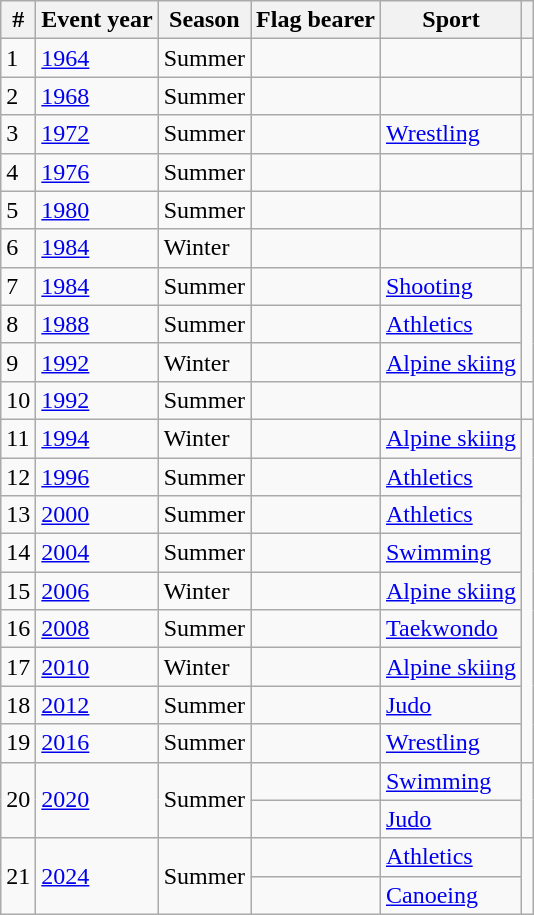<table class="wikitable sortable">
<tr>
<th>#</th>
<th>Event year</th>
<th>Season</th>
<th>Flag bearer</th>
<th>Sport</th>
<th></th>
</tr>
<tr>
<td>1</td>
<td><a href='#'>1964</a></td>
<td>Summer</td>
<td></td>
<td></td>
<td></td>
</tr>
<tr>
<td>2</td>
<td><a href='#'>1968</a></td>
<td>Summer</td>
<td></td>
<td></td>
<td></td>
</tr>
<tr>
<td>3</td>
<td><a href='#'>1972</a></td>
<td>Summer</td>
<td></td>
<td><a href='#'>Wrestling</a></td>
<td></td>
</tr>
<tr>
<td>4</td>
<td><a href='#'>1976</a></td>
<td>Summer</td>
<td></td>
<td></td>
<td></td>
</tr>
<tr>
<td>5</td>
<td><a href='#'>1980</a></td>
<td>Summer</td>
<td></td>
<td></td>
<td></td>
</tr>
<tr>
<td>6</td>
<td><a href='#'>1984</a></td>
<td>Winter</td>
<td></td>
<td></td>
<td></td>
</tr>
<tr>
<td>7</td>
<td><a href='#'>1984</a></td>
<td>Summer</td>
<td></td>
<td><a href='#'>Shooting</a></td>
<td rowspan=3></td>
</tr>
<tr>
<td>8</td>
<td><a href='#'>1988</a></td>
<td>Summer</td>
<td></td>
<td><a href='#'>Athletics</a></td>
</tr>
<tr>
<td>9</td>
<td><a href='#'>1992</a></td>
<td>Winter</td>
<td></td>
<td><a href='#'>Alpine skiing</a></td>
</tr>
<tr>
<td>10</td>
<td><a href='#'>1992</a></td>
<td>Summer</td>
<td></td>
<td></td>
<td></td>
</tr>
<tr>
<td>11</td>
<td><a href='#'>1994</a></td>
<td>Winter</td>
<td></td>
<td><a href='#'>Alpine skiing</a></td>
<td rowspan=9></td>
</tr>
<tr>
<td>12</td>
<td><a href='#'>1996</a></td>
<td>Summer</td>
<td></td>
<td><a href='#'>Athletics</a></td>
</tr>
<tr>
<td>13</td>
<td><a href='#'>2000</a></td>
<td>Summer</td>
<td></td>
<td><a href='#'>Athletics</a></td>
</tr>
<tr>
<td>14</td>
<td><a href='#'>2004</a></td>
<td>Summer</td>
<td></td>
<td><a href='#'>Swimming</a></td>
</tr>
<tr>
<td>15</td>
<td><a href='#'>2006</a></td>
<td>Winter</td>
<td></td>
<td><a href='#'>Alpine skiing</a></td>
</tr>
<tr>
<td>16</td>
<td><a href='#'>2008</a></td>
<td>Summer</td>
<td></td>
<td><a href='#'>Taekwondo</a></td>
</tr>
<tr>
<td>17</td>
<td><a href='#'>2010</a></td>
<td>Winter</td>
<td></td>
<td><a href='#'>Alpine skiing</a></td>
</tr>
<tr>
<td>18</td>
<td><a href='#'>2012</a></td>
<td>Summer</td>
<td></td>
<td><a href='#'>Judo</a></td>
</tr>
<tr>
<td>19</td>
<td><a href='#'>2016</a></td>
<td>Summer</td>
<td></td>
<td><a href='#'>Wrestling</a></td>
</tr>
<tr>
<td rowspan=2>20</td>
<td rowspan=2><a href='#'>2020</a></td>
<td rowspan=2>Summer</td>
<td></td>
<td><a href='#'>Swimming</a></td>
<td rowspan=2></td>
</tr>
<tr>
<td></td>
<td><a href='#'>Judo</a></td>
</tr>
<tr>
<td rowspan=2>21</td>
<td rowspan=2><a href='#'>2024</a></td>
<td rowspan=2>Summer</td>
<td></td>
<td><a href='#'>Athletics</a></td>
<td rowspan=2></td>
</tr>
<tr>
<td></td>
<td><a href='#'>Canoeing</a></td>
</tr>
</table>
